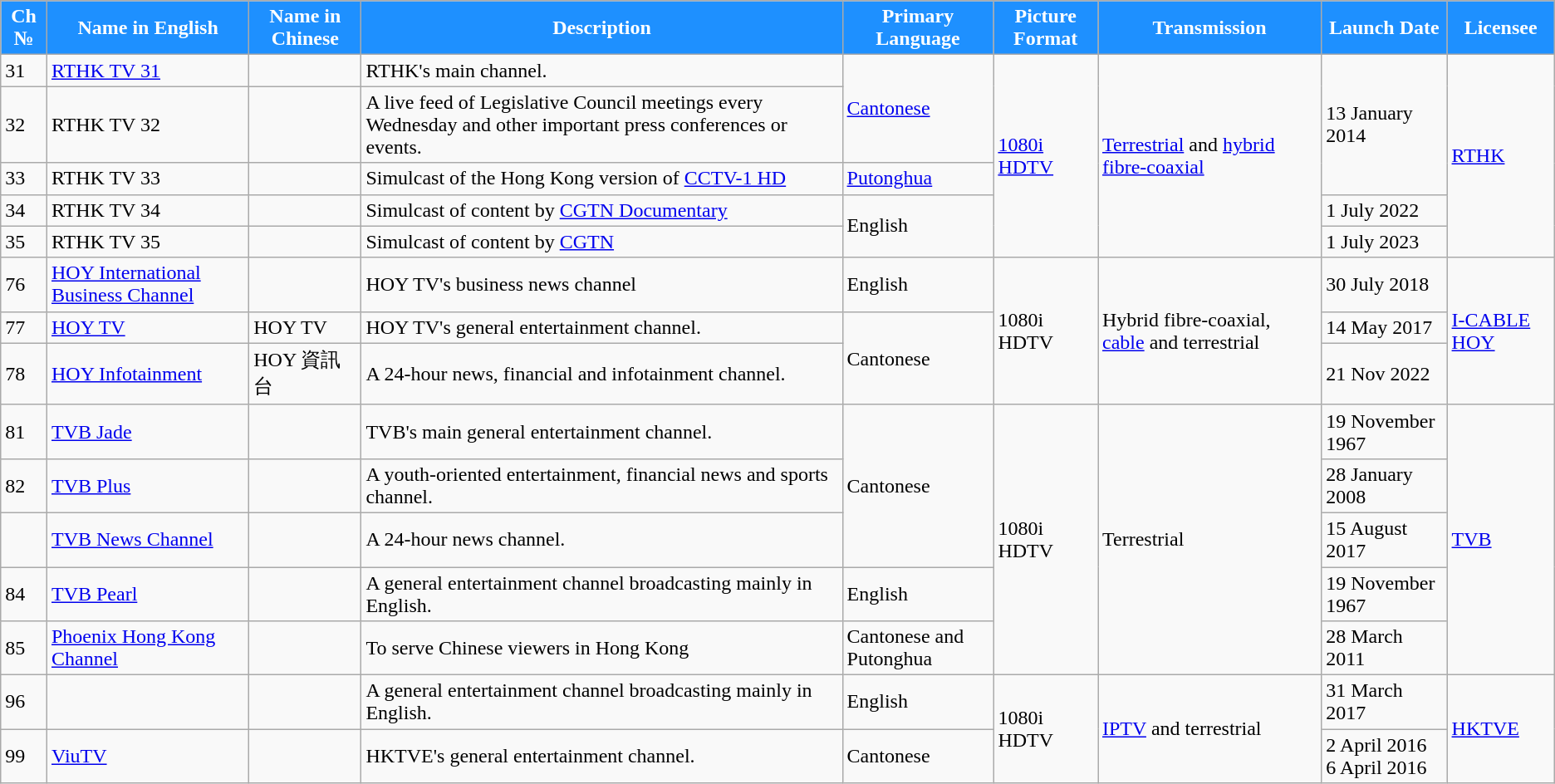<table class="wikitable">
<tr style="background:dodgerblue; color:white" align="center">
<td><strong>Ch №</strong></td>
<td><strong>Name in English</strong></td>
<td><strong>Name in Chinese</strong></td>
<td><strong>Description</strong></td>
<td><strong>Primary Language</strong></td>
<td><strong>Picture Format</strong></td>
<td><strong>Transmission</strong></td>
<td><strong>Launch Date</strong></td>
<td><strong>Licensee</strong></td>
</tr>
<tr>
<td>31</td>
<td><a href='#'>RTHK TV 31</a></td>
<td></td>
<td>RTHK's main channel.</td>
<td rowspan="2"><a href='#'>Cantonese</a></td>
<td rowspan="5"><a href='#'>1080i</a> <a href='#'>HDTV</a></td>
<td rowspan="5"><a href='#'>Terrestrial</a> and <a href='#'>hybrid fibre-coaxial</a></td>
<td rowspan="3">13 January 2014</td>
<td rowspan="5"><a href='#'>RTHK</a></td>
</tr>
<tr>
<td>32</td>
<td>RTHK TV 32</td>
<td></td>
<td>A live feed of Legislative Council meetings every Wednesday and other important press conferences or events.</td>
</tr>
<tr>
<td>33</td>
<td>RTHK TV 33</td>
<td></td>
<td>Simulcast of the Hong Kong version of <a href='#'>CCTV-1 HD</a></td>
<td><a href='#'>Putonghua</a></td>
</tr>
<tr>
<td>34</td>
<td>RTHK TV 34</td>
<td></td>
<td>Simulcast of content by <a href='#'>CGTN Documentary</a></td>
<td rowspan="2">English</td>
<td>1 July 2022</td>
</tr>
<tr>
<td>35</td>
<td>RTHK TV 35</td>
<td></td>
<td>Simulcast of content by <a href='#'>CGTN</a></td>
<td>1 July 2023</td>
</tr>
<tr>
<td>76</td>
<td><a href='#'>HOY International Business Channel</a></td>
<td></td>
<td>HOY TV's business news channel</td>
<td>English</td>
<td rowspan="3">1080i HDTV</td>
<td rowspan="3">Hybrid fibre-coaxial, <a href='#'>cable</a> and terrestrial</td>
<td>30 July 2018</td>
<td rowspan="3"><a href='#'>I-CABLE HOY</a></td>
</tr>
<tr>
<td>77</td>
<td><a href='#'>HOY TV</a></td>
<td>HOY TV</td>
<td>HOY TV's general entertainment channel.</td>
<td rowspan="2">Cantonese</td>
<td>14 May 2017</td>
</tr>
<tr>
<td>78</td>
<td><a href='#'>HOY Infotainment</a></td>
<td>HOY 資訊台</td>
<td>A 24-hour news, financial and infotainment channel.</td>
<td>21 Nov 2022</td>
</tr>
<tr>
<td>81</td>
<td><a href='#'>TVB Jade</a></td>
<td></td>
<td>TVB's main general entertainment channel.</td>
<td rowspan="3">Cantonese</td>
<td rowspan="5">1080i HDTV</td>
<td rowspan="5">Terrestrial</td>
<td>19 November 1967</td>
<td rowspan="5"><a href='#'>TVB</a></td>
</tr>
<tr>
<td>82</td>
<td><a href='#'>TVB Plus</a></td>
<td></td>
<td>A youth-oriented entertainment, financial news and sports channel.</td>
<td>28 January 2008</td>
</tr>
<tr>
<td></td>
<td><a href='#'>TVB News Channel</a></td>
<td></td>
<td>A 24-hour news channel.</td>
<td>15 August 2017</td>
</tr>
<tr>
<td>84</td>
<td><a href='#'>TVB Pearl</a></td>
<td></td>
<td>A general entertainment channel broadcasting mainly in English.</td>
<td>English</td>
<td>19 November 1967</td>
</tr>
<tr>
<td>85</td>
<td><a href='#'>Phoenix Hong Kong Channel</a></td>
<td></td>
<td>To serve Chinese viewers in Hong Kong</td>
<td>Cantonese and Putonghua</td>
<td>28 March 2011</td>
</tr>
<tr>
<td>96</td>
<td></td>
<td></td>
<td>A general entertainment channel broadcasting mainly in English.</td>
<td>English</td>
<td rowspan="2">1080i HDTV</td>
<td rowspan="2"><a href='#'>IPTV</a> and terrestrial</td>
<td>31 March 2017</td>
<td rowspan="2"><a href='#'>HKTVE</a></td>
</tr>
<tr>
<td>99</td>
<td><a href='#'>ViuTV</a></td>
<td></td>
<td>HKTVE's general entertainment channel.</td>
<td>Cantonese</td>
<td>2 April 2016 <br>6 April 2016 </td>
</tr>
</table>
